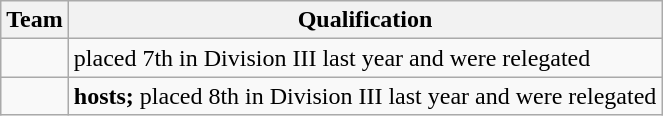<table class="wikitable">
<tr>
<th>Team</th>
<th>Qualification</th>
</tr>
<tr>
<td></td>
<td>placed 7th in Division III last year and were relegated</td>
</tr>
<tr>
<td></td>
<td><strong>hosts;</strong> placed 8th in Division III last year and were relegated</td>
</tr>
</table>
